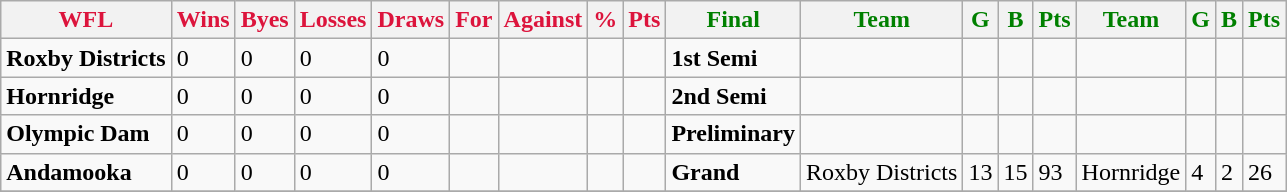<table class="wikitable">
<tr>
<th style="color:crimson">WFL</th>
<th style="color:crimson">Wins</th>
<th style="color:crimson">Byes</th>
<th style="color:crimson">Losses</th>
<th style="color:crimson">Draws</th>
<th style="color:crimson">For</th>
<th style="color:crimson">Against</th>
<th style="color:crimson">%</th>
<th style="color:crimson">Pts</th>
<th style="color:green">Final</th>
<th style="color:green">Team</th>
<th style="color:green">G</th>
<th style="color:green">B</th>
<th style="color:green">Pts</th>
<th style="color:green">Team</th>
<th style="color:green">G</th>
<th style="color:green">B</th>
<th style="color:green">Pts</th>
</tr>
<tr>
<td><strong>	Roxby Districts	</strong></td>
<td>0</td>
<td>0</td>
<td>0</td>
<td>0</td>
<td></td>
<td></td>
<td></td>
<td></td>
<td><strong>1st Semi</strong></td>
<td></td>
<td></td>
<td></td>
<td></td>
<td></td>
<td></td>
<td></td>
<td></td>
</tr>
<tr>
<td><strong>	Hornridge	</strong></td>
<td>0</td>
<td>0</td>
<td>0</td>
<td>0</td>
<td></td>
<td></td>
<td></td>
<td></td>
<td><strong>2nd Semi</strong></td>
<td></td>
<td></td>
<td></td>
<td></td>
<td></td>
<td></td>
<td></td>
<td></td>
</tr>
<tr>
<td><strong>	Olympic Dam	</strong></td>
<td>0</td>
<td>0</td>
<td>0</td>
<td>0</td>
<td></td>
<td></td>
<td></td>
<td></td>
<td><strong>Preliminary</strong></td>
<td></td>
<td></td>
<td></td>
<td></td>
<td></td>
<td></td>
<td></td>
<td></td>
</tr>
<tr>
<td><strong>	Andamooka	</strong></td>
<td>0</td>
<td>0</td>
<td>0</td>
<td>0</td>
<td></td>
<td></td>
<td></td>
<td></td>
<td><strong>Grand</strong></td>
<td>Roxby Districts</td>
<td>13</td>
<td>15</td>
<td>93</td>
<td>Hornridge</td>
<td>4</td>
<td>2</td>
<td>26</td>
</tr>
<tr>
</tr>
</table>
